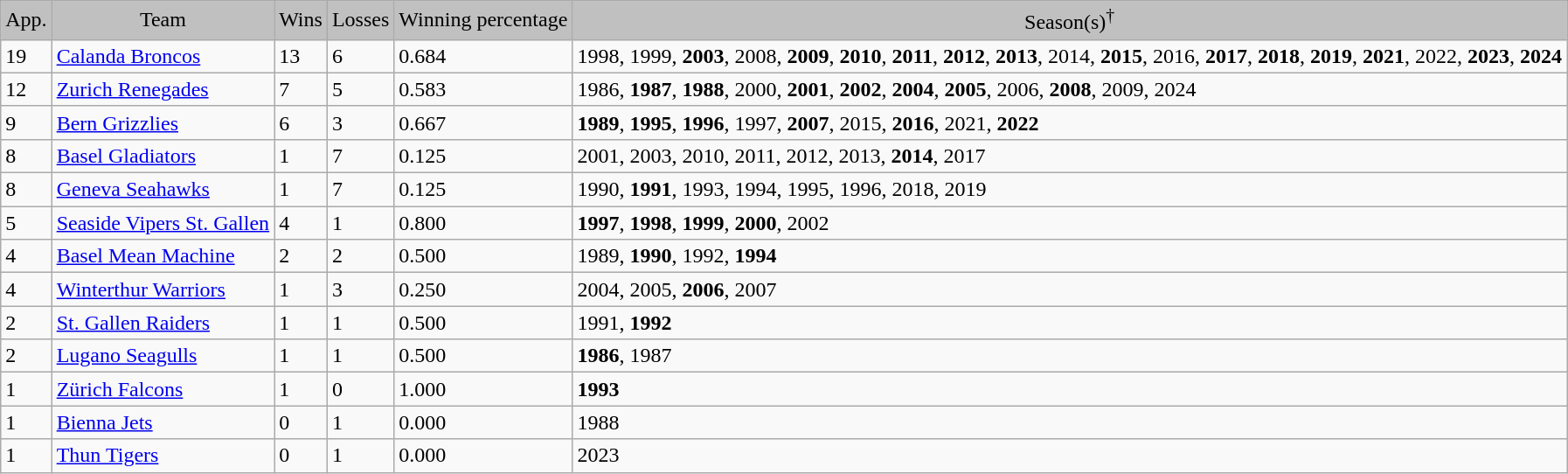<table class="wikitable sortable">
<tr align="center" bgcolor="silver">
<td>App.</td>
<td>Team</td>
<td>Wins</td>
<td>Losses</td>
<td>Winning percentage</td>
<td>Season(s)<sup>†</sup></td>
</tr>
<tr>
<td>19</td>
<td><a href='#'>Calanda Broncos</a></td>
<td>13</td>
<td>6</td>
<td>0.684</td>
<td>1998, 1999, <strong>2003</strong>, 2008, <strong>2009</strong>, <strong>2010</strong>, <strong>2011</strong>, <strong>2012</strong>, <strong>2013</strong>, 2014, <strong>2015</strong>, 2016, <strong>2017</strong>, <strong>2018</strong>, <strong>2019</strong>, <strong>2021</strong>, 2022, <strong>2023</strong>, <strong>2024</strong></td>
</tr>
<tr>
<td>12</td>
<td><a href='#'>Zurich Renegades</a></td>
<td>7</td>
<td>5</td>
<td>0.583</td>
<td>1986, <strong>1987</strong>, <strong>1988</strong>, 2000, <strong>2001</strong>, <strong>2002</strong>, <strong>2004</strong>, <strong>2005</strong>, 2006, <strong>2008</strong>, 2009, 2024</td>
</tr>
<tr>
<td>9</td>
<td><a href='#'>Bern Grizzlies</a></td>
<td>6</td>
<td>3</td>
<td>0.667</td>
<td><strong>1989</strong>, <strong>1995</strong>, <strong>1996</strong>, 1997, <strong>2007</strong>, 2015, <strong>2016</strong>, 2021, <strong>2022</strong></td>
</tr>
<tr>
<td>8</td>
<td><a href='#'>Basel Gladiators</a></td>
<td>1</td>
<td>7</td>
<td>0.125</td>
<td>2001, 2003, 2010, 2011, 2012, 2013, <strong>2014</strong>, 2017</td>
</tr>
<tr>
<td>8</td>
<td><a href='#'>Geneva Seahawks</a></td>
<td>1</td>
<td>7</td>
<td>0.125</td>
<td>1990, <strong>1991</strong>, 1993, 1994, 1995, 1996, 2018, 2019</td>
</tr>
<tr>
<td>5</td>
<td><a href='#'>Seaside Vipers St. Gallen</a></td>
<td>4</td>
<td>1</td>
<td>0.800</td>
<td><strong>1997</strong>, <strong>1998</strong>, <strong>1999</strong>, <strong>2000</strong>, 2002</td>
</tr>
<tr>
<td>4</td>
<td><a href='#'>Basel Mean Machine</a></td>
<td>2</td>
<td>2</td>
<td>0.500</td>
<td>1989, <strong>1990</strong>, 1992, <strong>1994</strong></td>
</tr>
<tr>
<td>4</td>
<td><a href='#'>Winterthur Warriors</a></td>
<td>1</td>
<td>3</td>
<td>0.250</td>
<td>2004, 2005, <strong>2006</strong>, 2007</td>
</tr>
<tr>
<td>2</td>
<td><a href='#'>St. Gallen Raiders</a></td>
<td>1</td>
<td>1</td>
<td>0.500</td>
<td>1991, <strong>1992</strong></td>
</tr>
<tr>
<td>2</td>
<td><a href='#'>Lugano Seagulls</a></td>
<td>1</td>
<td>1</td>
<td>0.500</td>
<td><strong>1986</strong>, 1987</td>
</tr>
<tr>
<td>1</td>
<td><a href='#'>Zürich Falcons</a></td>
<td>1</td>
<td>0</td>
<td>1.000</td>
<td><strong>1993</strong></td>
</tr>
<tr>
<td>1</td>
<td><a href='#'>Bienna Jets</a></td>
<td>0</td>
<td>1</td>
<td>0.000</td>
<td>1988</td>
</tr>
<tr>
<td>1</td>
<td><a href='#'>Thun Tigers</a></td>
<td>0</td>
<td>1</td>
<td>0.000</td>
<td>2023</td>
</tr>
</table>
